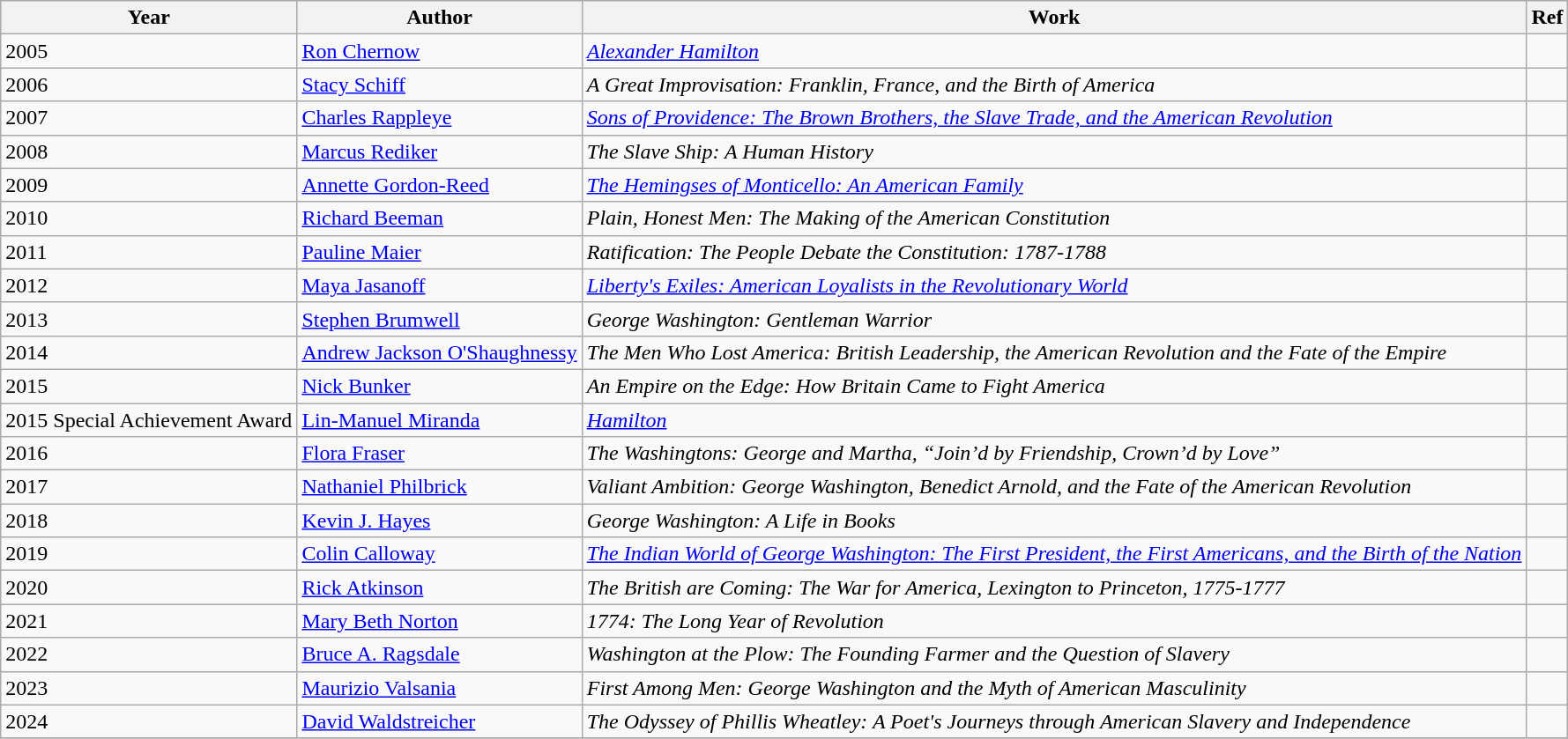<table class="wikitable">
<tr>
<th>Year</th>
<th>Author</th>
<th>Work</th>
<th>Ref</th>
</tr>
<tr>
<td>2005</td>
<td><a href='#'>Ron Chernow</a></td>
<td><em><a href='#'>Alexander Hamilton</a></em></td>
<td></td>
</tr>
<tr>
<td>2006</td>
<td><a href='#'>Stacy Schiff</a></td>
<td><em>A Great Improvisation: Franklin, France, and the Birth of America</em></td>
<td></td>
</tr>
<tr>
<td>2007</td>
<td><a href='#'>Charles Rappleye</a></td>
<td><em><a href='#'>Sons of Providence: The Brown Brothers, the Slave Trade, and the American Revolution</a></em></td>
<td></td>
</tr>
<tr>
<td>2008</td>
<td><a href='#'>Marcus Rediker</a></td>
<td><em>The Slave Ship: A Human History</em></td>
<td></td>
</tr>
<tr>
<td>2009</td>
<td><a href='#'>Annette Gordon-Reed</a></td>
<td><em><a href='#'>The Hemingses of Monticello: An American Family</a></em></td>
<td></td>
</tr>
<tr>
<td>2010</td>
<td><a href='#'>Richard Beeman</a></td>
<td><em>Plain, Honest Men: The Making of the American Constitution</em></td>
<td></td>
</tr>
<tr>
<td>2011</td>
<td><a href='#'>Pauline Maier</a></td>
<td><em>Ratification: The People Debate the Constitution: 1787-1788</em></td>
<td></td>
</tr>
<tr>
<td>2012</td>
<td><a href='#'>Maya Jasanoff</a></td>
<td><em><a href='#'>Liberty's Exiles: American Loyalists in the Revolutionary World</a></em></td>
<td></td>
</tr>
<tr>
<td>2013</td>
<td><a href='#'>Stephen Brumwell</a></td>
<td><em>George Washington: Gentleman Warrior</em></td>
<td></td>
</tr>
<tr>
<td>2014</td>
<td><a href='#'>Andrew Jackson O'Shaughnessy</a></td>
<td><em>The Men Who Lost America: British Leadership, the American Revolution and the Fate of the Empire</em></td>
<td></td>
</tr>
<tr>
<td>2015</td>
<td><a href='#'>Nick Bunker</a></td>
<td><em>An Empire on the Edge: How Britain Came to Fight America</em></td>
<td></td>
</tr>
<tr>
<td>2015 Special Achievement Award</td>
<td><a href='#'>Lin-Manuel Miranda</a></td>
<td><em><a href='#'>Hamilton</a></em></td>
<td></td>
</tr>
<tr>
<td>2016</td>
<td><a href='#'>Flora Fraser</a></td>
<td><em>The Washingtons: George and Martha, “Join’d by Friendship, Crown’d by Love”</em></td>
<td></td>
</tr>
<tr>
<td>2017</td>
<td><a href='#'>Nathaniel Philbrick</a></td>
<td><em>Valiant Ambition: George Washington, Benedict Arnold, and the Fate of the American Revolution</em></td>
<td></td>
</tr>
<tr>
<td>2018</td>
<td><a href='#'>Kevin J. Hayes</a></td>
<td><em>George Washington: A Life in Books</em></td>
<td></td>
</tr>
<tr>
<td>2019</td>
<td><a href='#'>Colin Calloway</a></td>
<td><em><a href='#'>The Indian World of George Washington: The First President, the First Americans, and the Birth of the Nation</a></em></td>
<td></td>
</tr>
<tr>
<td>2020</td>
<td><a href='#'>Rick Atkinson</a></td>
<td><em>The British are Coming: The War for America, Lexington to Princeton, 1775-1777</em></td>
<td></td>
</tr>
<tr>
<td>2021</td>
<td><a href='#'>Mary Beth Norton</a></td>
<td><em>1774: The Long Year of Revolution</em></td>
<td></td>
</tr>
<tr>
<td>2022</td>
<td><a href='#'>Bruce A. Ragsdale</a></td>
<td><em>Washington at the Plow: The Founding Farmer and the Question of Slavery</em></td>
<td></td>
</tr>
<tr>
<td>2023</td>
<td><a href='#'>Maurizio Valsania</a></td>
<td><em>First Among Men: George Washington and the Myth of American Masculinity </em></td>
<td></td>
</tr>
<tr>
<td>2024</td>
<td><a href='#'>David Waldstreicher</a></td>
<td><em>The Odyssey of Phillis Wheatley: A Poet's Journeys through American Slavery and Independence</em></td>
<td></td>
</tr>
<tr>
</tr>
</table>
